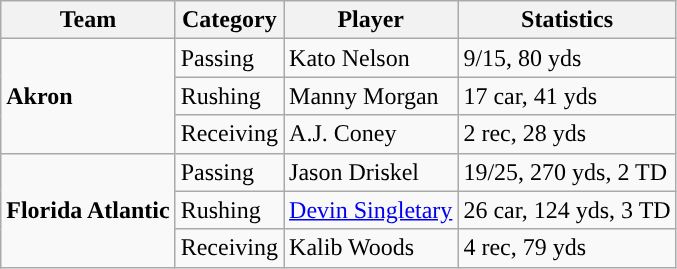<table class="wikitable">
<tr>
<th>Team</th>
<th>Category</th>
<th>Player</th>
<th>Statistics</th>
</tr>
<tr>
<td rowspan=3><strong>Akron</strong></td>
<td>Passing</td>
<td>Kato Nelson</td>
<td>9/15, 80 yds</td>
</tr>
<tr>
<td>Rushing</td>
<td>Manny Morgan</td>
<td>17 car, 41 yds</td>
</tr>
<tr>
<td>Receiving</td>
<td>A.J. Coney</td>
<td>2 rec, 28 yds</td>
</tr>
<tr>
<td rowspan=3><strong>Florida Atlantic</strong></td>
<td>Passing</td>
<td>Jason Driskel</td>
<td>19/25, 270 yds, 2 TD</td>
</tr>
<tr>
<td>Rushing</td>
<td><a href='#'>Devin Singletary</a></td>
<td>26 car, 124 yds, 3 TD</td>
</tr>
<tr>
<td>Receiving</td>
<td>Kalib Woods</td>
<td>4 rec, 79 yds</td>
</tr>
</table>
